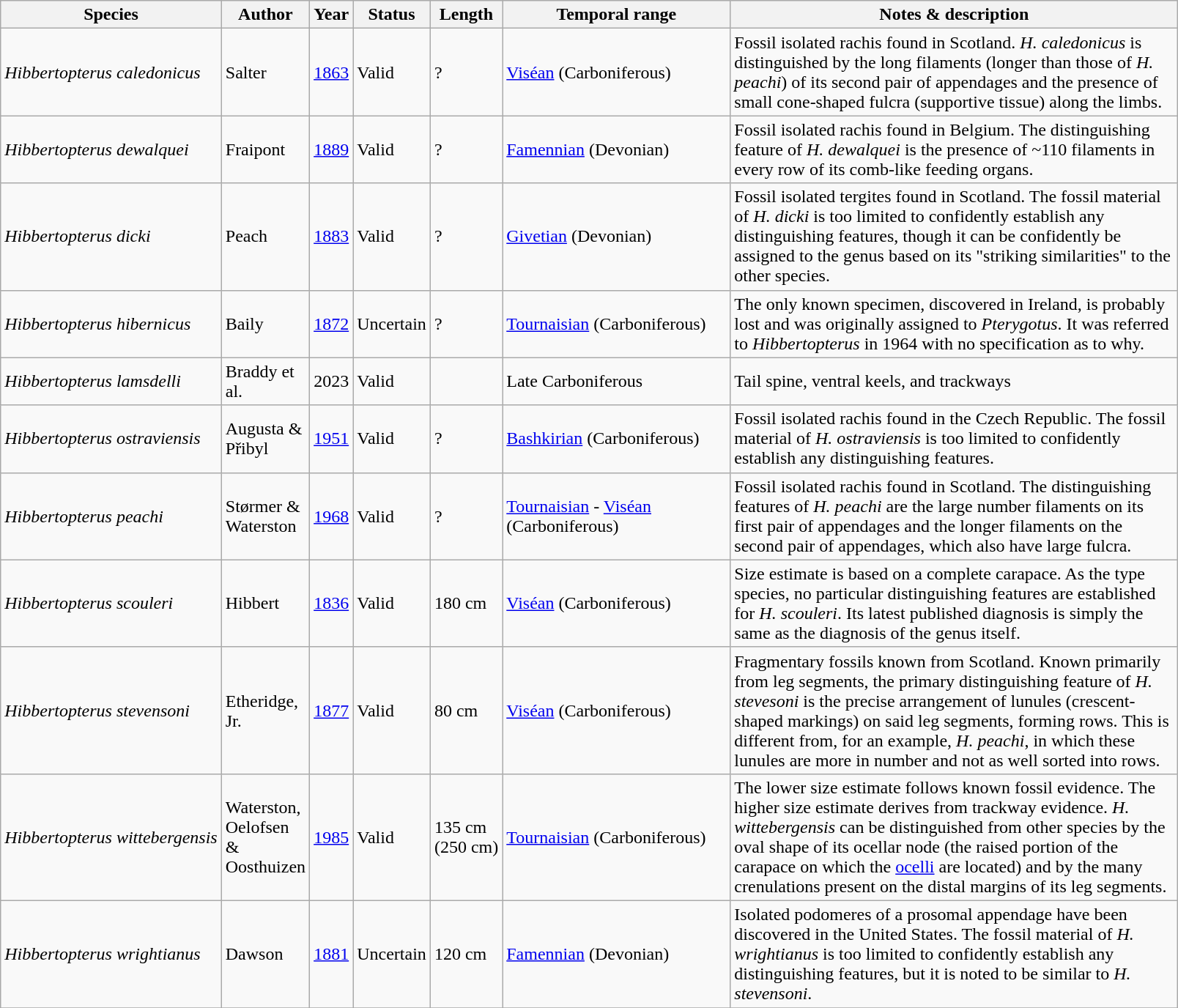<table class="wikitable sortable mw-collapsible mw-collapsed">
<tr>
<th>Species</th>
<th width="50">Author</th>
<th>Year</th>
<th>Status</th>
<th>Length</th>
<th width="200">Temporal range</th>
<th width="400">Notes & description</th>
</tr>
<tr>
<td><em>Hibbertopterus caledonicus</em></td>
<td>Salter</td>
<td><a href='#'>1863</a></td>
<td>Valid</td>
<td>?</td>
<td><a href='#'>Viséan</a> (Carboniferous)</td>
<td>Fossil isolated rachis found in Scotland. <em>H. caledonicus</em> is distinguished by the long filaments (longer than those of <em>H. peachi</em>) of its second pair of appendages and the presence of small cone-shaped fulcra (supportive tissue) along the limbs.</td>
</tr>
<tr>
<td><em>Hibbertopterus dewalquei</em></td>
<td>Fraipont</td>
<td><a href='#'>1889</a></td>
<td>Valid</td>
<td>?</td>
<td><a href='#'>Famennian</a> (Devonian)</td>
<td>Fossil isolated rachis found in Belgium. The distinguishing feature of <em>H. dewalquei</em> is the presence of ~110 filaments in every row of its comb-like feeding organs.</td>
</tr>
<tr>
<td><em>Hibbertopterus dicki</em></td>
<td>Peach</td>
<td><a href='#'>1883</a></td>
<td>Valid</td>
<td>?</td>
<td><a href='#'>Givetian</a> (Devonian)</td>
<td>Fossil isolated tergites found in Scotland. The fossil material of <em>H. dicki</em> is too limited to confidently establish any distinguishing features, though it can be confidently be assigned to the genus based on its "striking similarities" to the other species.</td>
</tr>
<tr>
<td><em>Hibbertopterus hibernicus</em></td>
<td>Baily</td>
<td><a href='#'>1872</a></td>
<td>Uncertain</td>
<td>?</td>
<td><a href='#'>Tournaisian</a> (Carboniferous)</td>
<td>The only known specimen, discovered in Ireland, is probably lost and was originally assigned to <em>Pterygotus</em>. It was referred to <em>Hibbertopterus</em> in 1964 with no specification as to why.</td>
</tr>
<tr>
<td><em>Hibbertopterus lamsdelli</em></td>
<td>Braddy et al.</td>
<td>2023</td>
<td>Valid</td>
<td></td>
<td>Late Carboniferous</td>
<td>Tail spine, ventral keels, and trackways</td>
</tr>
<tr>
<td><em>Hibbertopterus ostraviensis</em></td>
<td>Augusta & Přibyl</td>
<td><a href='#'>1951</a></td>
<td>Valid</td>
<td>?</td>
<td><a href='#'>Bashkirian</a> (Carboniferous)</td>
<td>Fossil isolated rachis found in the Czech Republic. The fossil material of <em>H. ostraviensis</em> is too limited to confidently establish any distinguishing features.</td>
</tr>
<tr>
<td><em>Hibbertopterus peachi</em></td>
<td>Størmer & Waterston</td>
<td><a href='#'>1968</a></td>
<td>Valid</td>
<td>?</td>
<td><a href='#'>Tournaisian</a> - <a href='#'>Viséan</a> (Carboniferous)</td>
<td>Fossil isolated rachis found in Scotland. The distinguishing features of <em>H. peachi</em> are the large number filaments on its first pair of appendages and the longer filaments on the second pair of appendages, which also have large fulcra.</td>
</tr>
<tr>
<td><em>Hibbertopterus scouleri</em></td>
<td>Hibbert</td>
<td><a href='#'>1836</a></td>
<td>Valid</td>
<td>180 cm</td>
<td><a href='#'>Viséan</a> (Carboniferous)</td>
<td>Size estimate is based on a complete carapace. As the type species, no particular distinguishing features are established for <em>H. scouleri</em>. Its latest published diagnosis is simply the same as the diagnosis of the genus itself.</td>
</tr>
<tr>
<td><em>Hibbertopterus stevensoni</em></td>
<td>Etheridge, Jr.</td>
<td><a href='#'>1877</a></td>
<td>Valid</td>
<td>80 cm</td>
<td><a href='#'>Viséan</a> (Carboniferous)</td>
<td>Fragmentary fossils known from Scotland. Known primarily from leg segments, the primary distinguishing feature of <em>H. stevesoni</em> is the precise arrangement of lunules (crescent-shaped markings) on said leg segments, forming rows. This is different from, for an example, <em>H. peachi</em>, in which these lunules are more in number and not as well sorted into rows.</td>
</tr>
<tr>
<td><em>Hibbertopterus wittebergensis</em></td>
<td>Waterston, Oelofsen & Oosthuizen</td>
<td><a href='#'>1985</a></td>
<td>Valid</td>
<td>135 cm<br>(250 cm)</td>
<td><a href='#'>Tournaisian</a> (Carboniferous)</td>
<td>The lower size estimate follows known fossil evidence. The higher size estimate derives from trackway evidence. <em>H. wittebergensis</em> can be distinguished from other species by the oval shape of its ocellar node (the raised portion of the carapace on which the <a href='#'>ocelli</a> are located) and by the many crenulations present on the distal margins of its leg segments.</td>
</tr>
<tr>
<td><em>Hibbertopterus wrightianus</em></td>
<td>Dawson</td>
<td><a href='#'>1881</a></td>
<td>Uncertain</td>
<td>120 cm</td>
<td><a href='#'>Famennian</a> (Devonian)</td>
<td>Isolated podomeres of a prosomal appendage have been discovered in the United States. The fossil material of <em>H. wrightianus</em> is too limited to confidently establish any distinguishing features, but it is noted to be similar to <em>H. stevensoni</em>.</td>
</tr>
<tr>
</tr>
</table>
